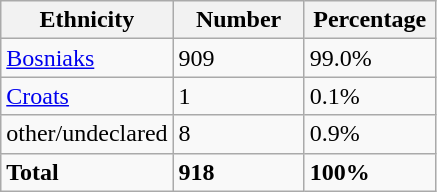<table class="wikitable">
<tr>
<th width="100px">Ethnicity</th>
<th width="80px">Number</th>
<th width="80px">Percentage</th>
</tr>
<tr>
<td><a href='#'>Bosniaks</a></td>
<td>909</td>
<td>99.0%</td>
</tr>
<tr>
<td><a href='#'>Croats</a></td>
<td>1</td>
<td>0.1%</td>
</tr>
<tr>
<td>other/undeclared</td>
<td>8</td>
<td>0.9%</td>
</tr>
<tr>
<td><strong>Total</strong></td>
<td><strong>918</strong></td>
<td><strong>100%</strong></td>
</tr>
</table>
